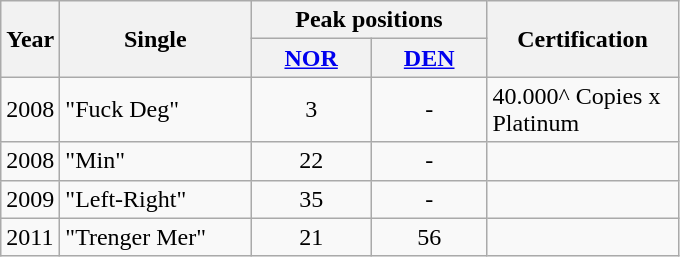<table class="wikitable">
<tr>
<th align="center" rowspan="2" width="10">Year</th>
<th align="center" rowspan="2" width="120">Single</th>
<th align="center" colspan="2" width="150">Peak positions</th>
<th align="center" rowspan="2" width="120">Certification</th>
</tr>
<tr>
<th width="20"><a href='#'>NOR</a></th>
<th width="20"><a href='#'>DEN</a></th>
</tr>
<tr>
<td>2008</td>
<td>"Fuck Deg"</td>
<td style="text-align:center;">3</td>
<td style="text-align:center;">-</td>
<td>40.000^ Copies x Platinum</td>
</tr>
<tr>
<td>2008</td>
<td>"Min"</td>
<td style="text-align:center;">22</td>
<td style="text-align:center;">-</td>
<td></td>
</tr>
<tr>
<td>2009</td>
<td>"Left-Right"</td>
<td style="text-align:center;">35</td>
<td style="text-align:center;">-</td>
<td></td>
</tr>
<tr>
<td>2011</td>
<td>"Trenger Mer"</td>
<td style="text-align:center;">21</td>
<td style="text-align:center;">56</td>
<td></td>
</tr>
</table>
